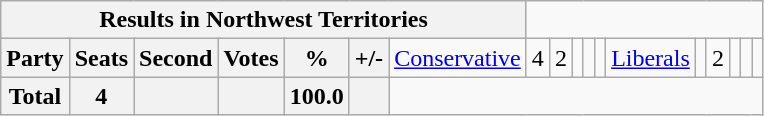<table class="wikitable">
<tr>
<th colspan=8>Results in Northwest Territories</th>
</tr>
<tr>
<th colspan=2>Party</th>
<th>Seats</th>
<th>Second</th>
<th>Votes</th>
<th>%</th>
<th>+/-<br></th>
<td><a href='#'>Conservative</a></td>
<td align="right">4</td>
<td align="right">2</td>
<td align="right"></td>
<td align="right"></td>
<td align="right"><br></td>
<td><a href='#'>Liberals</a></td>
<td align="right"></td>
<td align="right">2</td>
<td align="right"></td>
<td align="right"></td>
<td align="right"></td>
</tr>
<tr>
<th colspan="2">Total</th>
<th>4</th>
<th colspan="1"></th>
<th></th>
<th>100.0</th>
<th></th>
</tr>
</table>
